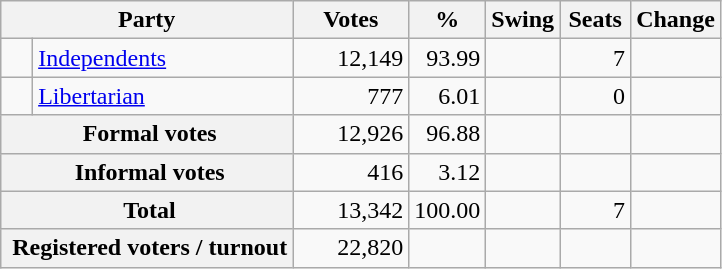<table class="wikitable" style="text-align:right; margin-bottom:0">
<tr>
<th style="width:10px" colspan=3>Party</th>
<th style="width:70px;">Votes</th>
<th style="width:40px;">%</th>
<th style="width:40px;">Swing</th>
<th style="width:40px;">Seats</th>
<th style="width:40px;">Change</th>
</tr>
<tr>
<td> </td>
<td style="text-align:left;" colspan="2"><a href='#'>Independents</a></td>
<td>12,149</td>
<td>93.99</td>
<td></td>
<td>7</td>
<td></td>
</tr>
<tr>
<td> </td>
<td style="text-align:left;" colspan="2"><a href='#'>Libertarian</a></td>
<td>777</td>
<td>6.01</td>
<td></td>
<td>0</td>
<td></td>
</tr>
<tr>
<th colspan="3" rowspan="1"> Formal votes</th>
<td>12,926</td>
<td>96.88</td>
<td></td>
<td></td>
<td></td>
</tr>
<tr>
<th colspan="3" rowspan="1"> Informal votes</th>
<td>416</td>
<td>3.12</td>
<td></td>
<td></td>
<td></td>
</tr>
<tr>
<th colspan="3" rowspan="1"> Total</th>
<td>13,342</td>
<td>100.00</td>
<td></td>
<td>7</td>
<td></td>
</tr>
<tr>
<th colspan="3" rowspan="1"> Registered voters / turnout</th>
<td>22,820</td>
<td></td>
<td></td>
<td></td>
<td></td>
</tr>
</table>
